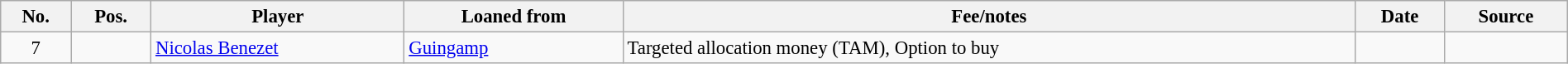<table class="wikitable sortable" style="width:100%; text-align:center; font-size:95%; text-align:left;">
<tr>
<th>No.</th>
<th>Pos.</th>
<th>Player</th>
<th>Loaned from</th>
<th>Fee/notes</th>
<th>Date</th>
<th>Source</th>
</tr>
<tr>
<td align=center>7</td>
<td align=center></td>
<td> <a href='#'>Nicolas Benezet</a></td>
<td> <a href='#'>Guingamp</a></td>
<td>Targeted allocation money (TAM), Option to buy</td>
<td></td>
<td></td>
</tr>
</table>
